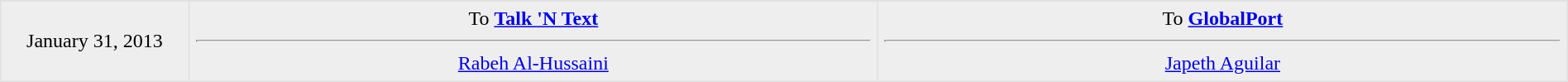<table border=1 style="border-collapse:collapse; text-align: center; width: 100%" bordercolor="#DFDFDF" cellpadding="5">
<tr>
</tr>
<tr bgcolor="eeeeee">
<td style="width:12%">January 31, 2013</td>
<td style="width:44%" valign="top">To <strong><a href='#'>Talk 'N Text</a></strong><hr><a href='#'>Rabeh Al-Hussaini</a></td>
<td style="width:44%" valign="top">To <strong><a href='#'>GlobalPort</a></strong><hr><a href='#'>Japeth Aguilar</a></td>
</tr>
</table>
